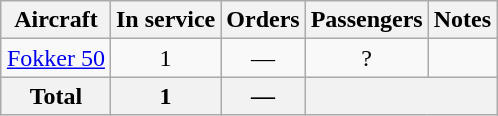<table class="wikitable" style="margin:0.5em auto; text-align:center">
<tr>
<th>Aircraft</th>
<th>In service</th>
<th>Orders</th>
<th>Passengers</th>
<th>Notes</th>
</tr>
<tr>
<td><a href='#'>Fokker 50</a></td>
<td>1</td>
<td>—</td>
<td>?</td>
<td></td>
</tr>
<tr>
<th>Total</th>
<th>1</th>
<th>—</th>
<th colspan="2"></th>
</tr>
</table>
